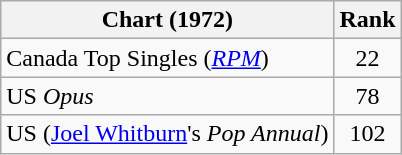<table class="wikitable sortable">
<tr>
<th align="left">Chart (1972)</th>
<th style="text-align:center;">Rank</th>
</tr>
<tr>
<td>Canada Top Singles (<em><a href='#'>RPM</a></em>)</td>
<td style="text-align:center;">22</td>
</tr>
<tr>
<td>US <em>Opus</em></td>
<td style="text-align:center;">78</td>
</tr>
<tr>
<td>US (<a href='#'>Joel Whitburn</a>'s <em>Pop Annual</em>)</td>
<td style="text-align:center;">102</td>
</tr>
</table>
